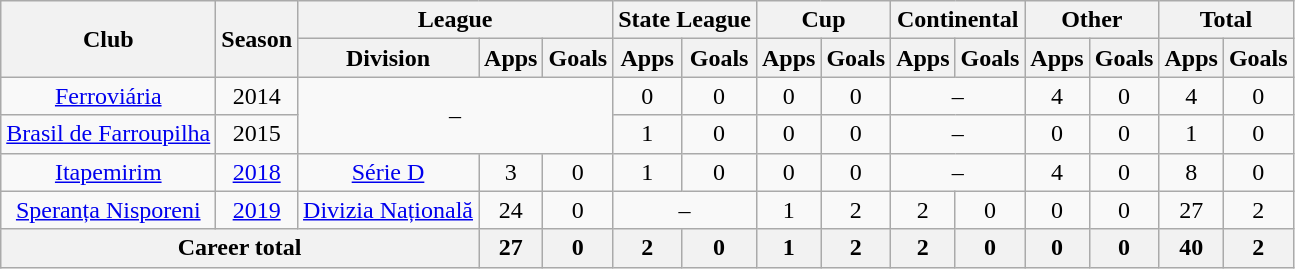<table class="wikitable" style="text-align: center">
<tr>
<th rowspan="2">Club</th>
<th rowspan="2">Season</th>
<th colspan="3">League</th>
<th colspan="2">State League</th>
<th colspan="2">Cup</th>
<th colspan="2">Continental</th>
<th colspan="2">Other</th>
<th colspan="2">Total</th>
</tr>
<tr>
<th>Division</th>
<th>Apps</th>
<th>Goals</th>
<th>Apps</th>
<th>Goals</th>
<th>Apps</th>
<th>Goals</th>
<th>Apps</th>
<th>Goals</th>
<th>Apps</th>
<th>Goals</th>
<th>Apps</th>
<th>Goals</th>
</tr>
<tr>
<td><a href='#'>Ferroviária</a></td>
<td>2014</td>
<td colspan="3" rowspan="2">–</td>
<td>0</td>
<td>0</td>
<td>0</td>
<td>0</td>
<td colspan="2">–</td>
<td>4</td>
<td>0</td>
<td>4</td>
<td>0</td>
</tr>
<tr>
<td><a href='#'>Brasil de Farroupilha</a></td>
<td>2015</td>
<td>1</td>
<td>0</td>
<td>0</td>
<td>0</td>
<td colspan="2">–</td>
<td>0</td>
<td>0</td>
<td>1</td>
<td>0</td>
</tr>
<tr>
<td><a href='#'>Itapemirim</a></td>
<td><a href='#'>2018</a></td>
<td><a href='#'>Série D</a></td>
<td>3</td>
<td>0</td>
<td>1</td>
<td>0</td>
<td>0</td>
<td>0</td>
<td colspan="2">–</td>
<td>4</td>
<td>0</td>
<td>8</td>
<td>0</td>
</tr>
<tr>
<td><a href='#'>Speranța Nisporeni</a></td>
<td><a href='#'>2019</a></td>
<td><a href='#'>Divizia Națională</a></td>
<td>24</td>
<td>0</td>
<td colspan="2">–</td>
<td>1</td>
<td>2</td>
<td>2</td>
<td>0</td>
<td>0</td>
<td>0</td>
<td>27</td>
<td>2</td>
</tr>
<tr>
<th colspan="3"><strong>Career total</strong></th>
<th>27</th>
<th>0</th>
<th>2</th>
<th>0</th>
<th>1</th>
<th>2</th>
<th>2</th>
<th>0</th>
<th>0</th>
<th>0</th>
<th>40</th>
<th>2</th>
</tr>
</table>
